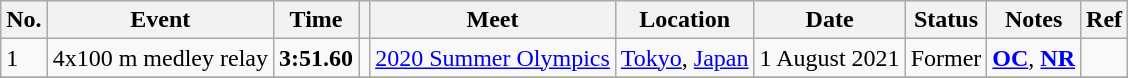<table class="wikitable sortable">
<tr>
<th>No.</th>
<th>Event</th>
<th>Time</th>
<th></th>
<th>Meet</th>
<th>Location</th>
<th>Date</th>
<th>Status</th>
<th>Notes</th>
<th>Ref</th>
</tr>
<tr>
<td>1</td>
<td>4x100 m medley relay</td>
<td align="center"><strong>3:51.60</strong></td>
<td></td>
<td><a href='#'>2020 Summer Olympics</a></td>
<td><a href='#'>Tokyo</a>, <a href='#'>Japan</a></td>
<td align="center">1 August 2021</td>
<td align="center">Former</td>
<td><strong><a href='#'>OC</a></strong>, <strong><a href='#'>NR</a></strong></td>
<td align="center"></td>
</tr>
<tr>
</tr>
</table>
